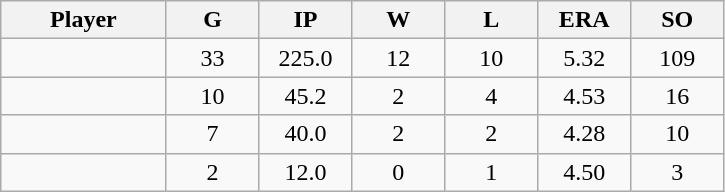<table class="wikitable sortable">
<tr>
<th bgcolor="#DDDDFF" width="16%">Player</th>
<th bgcolor="#DDDDFF" width="9%">G</th>
<th bgcolor="#DDDDFF" width="9%">IP</th>
<th bgcolor="#DDDDFF" width="9%">W</th>
<th bgcolor="#DDDDFF" width="9%">L</th>
<th bgcolor="#DDDDFF" width="9%">ERA</th>
<th bgcolor="#DDDDFF" width="9%">SO</th>
</tr>
<tr align="center">
<td></td>
<td>33</td>
<td>225.0</td>
<td>12</td>
<td>10</td>
<td>5.32</td>
<td>109</td>
</tr>
<tr align="center">
<td></td>
<td>10</td>
<td>45.2</td>
<td>2</td>
<td>4</td>
<td>4.53</td>
<td>16</td>
</tr>
<tr align="center">
<td></td>
<td>7</td>
<td>40.0</td>
<td>2</td>
<td>2</td>
<td>4.28</td>
<td>10</td>
</tr>
<tr align="center">
<td></td>
<td>2</td>
<td>12.0</td>
<td>0</td>
<td>1</td>
<td>4.50</td>
<td>3</td>
</tr>
</table>
